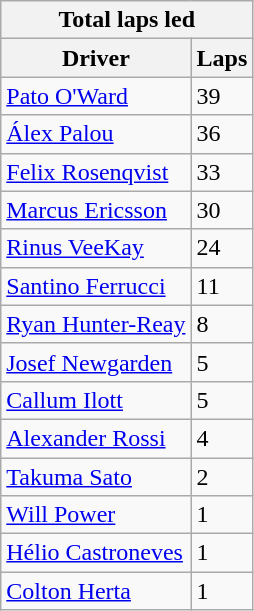<table class="wikitable">
<tr>
<th colspan=2>Total laps led</th>
</tr>
<tr>
<th>Driver</th>
<th>Laps</th>
</tr>
<tr>
<td><a href='#'>Pato O'Ward</a></td>
<td>39</td>
</tr>
<tr>
<td><a href='#'>Álex Palou</a></td>
<td>36</td>
</tr>
<tr>
<td><a href='#'>Felix Rosenqvist</a></td>
<td>33</td>
</tr>
<tr>
<td><a href='#'>Marcus Ericsson</a></td>
<td>30</td>
</tr>
<tr>
<td><a href='#'>Rinus VeeKay</a></td>
<td>24</td>
</tr>
<tr>
<td><a href='#'>Santino Ferrucci</a></td>
<td>11</td>
</tr>
<tr>
<td><a href='#'>Ryan Hunter-Reay</a></td>
<td>8</td>
</tr>
<tr>
<td><a href='#'>Josef Newgarden</a></td>
<td>5</td>
</tr>
<tr>
<td><a href='#'>Callum Ilott</a></td>
<td>5</td>
</tr>
<tr>
<td><a href='#'>Alexander Rossi</a></td>
<td>4</td>
</tr>
<tr>
<td><a href='#'>Takuma Sato</a></td>
<td>2</td>
</tr>
<tr>
<td><a href='#'>Will Power</a></td>
<td>1</td>
</tr>
<tr>
<td><a href='#'>Hélio Castroneves</a></td>
<td>1</td>
</tr>
<tr>
<td><a href='#'>Colton Herta</a></td>
<td>1</td>
</tr>
</table>
